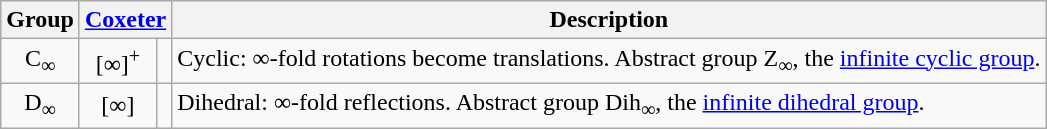<table class="wikitable">
<tr>
<th>Group</th>
<th colspan=2><a href='#'>Coxeter</a></th>
<th>Description</th>
</tr>
<tr>
<td align=center>C<sub>∞</sub></td>
<td align=center>[∞]<sup>+</sup></td>
<td align=center></td>
<td>Cyclic: ∞-fold rotations become translations. Abstract group Z<sub>∞</sub>, the <a href='#'>infinite cyclic group</a>.</td>
</tr>
<tr>
<td align=center>D<sub>∞</sub></td>
<td align=center>[∞]</td>
<td align=center></td>
<td>Dihedral: ∞-fold reflections. Abstract group Dih<sub>∞</sub>, the <a href='#'>infinite dihedral group</a>.</td>
</tr>
</table>
